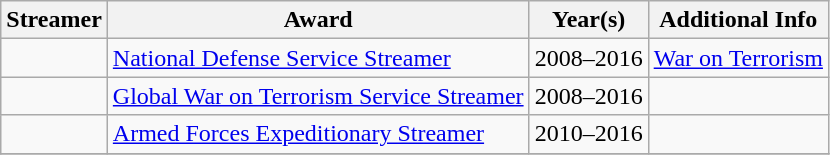<table class=wikitable>
<tr>
<th>Streamer</th>
<th>Award</th>
<th>Year(s)</th>
<th>Additional Info</th>
</tr>
<tr>
<td></td>
<td><a href='#'>National Defense Service Streamer</a></td>
<td>2008–2016</td>
<td><a href='#'>War on Terrorism</a></td>
</tr>
<tr>
<td></td>
<td><a href='#'>Global War on Terrorism Service Streamer</a></td>
<td>2008–2016</td>
<td><br></td>
</tr>
<tr>
<td></td>
<td><a href='#'>Armed Forces Expeditionary Streamer</a></td>
<td>2010–2016</td>
<td><br></td>
</tr>
<tr>
</tr>
</table>
